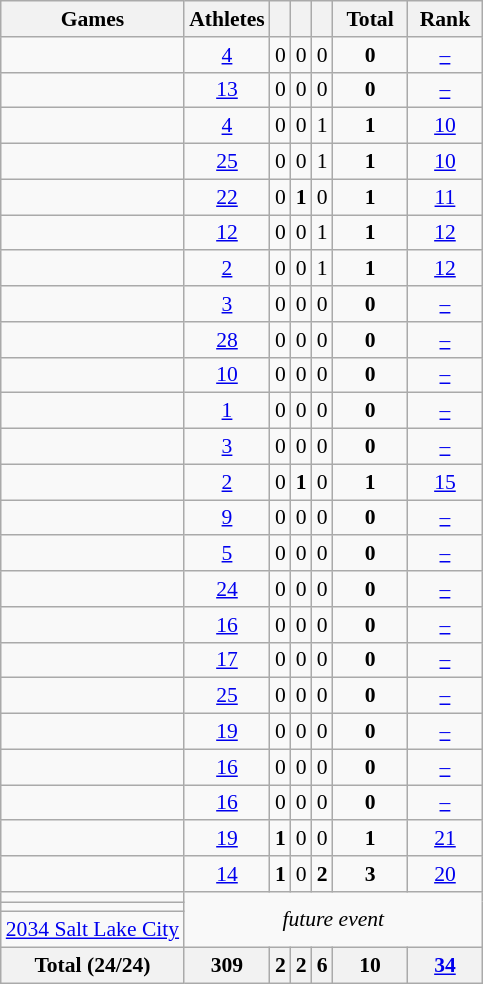<table class="wikitable" style="text-align:center; font-size:90%;">
<tr>
<th>Games</th>
<th>Athletes</th>
<th width:3em; font-weight:bold;"></th>
<th width:3em; font-weight:bold;"></th>
<th width:3em; font-weight:bold;"></th>
<th style="width:3em; font-weight:bold;">Total</th>
<th style="width:3em; font-weight:bold;">Rank</th>
</tr>
<tr>
<td align=left> </td>
<td><a href='#'>4</a></td>
<td>0</td>
<td>0</td>
<td>0</td>
<td><strong>0</strong></td>
<td><a href='#'>–</a></td>
</tr>
<tr>
<td align=left> </td>
<td><a href='#'>13</a></td>
<td>0</td>
<td>0</td>
<td>0</td>
<td><strong>0</strong></td>
<td><a href='#'>–</a></td>
</tr>
<tr>
<td align=left> </td>
<td><a href='#'>4</a></td>
<td>0</td>
<td>0</td>
<td>1</td>
<td><strong>1</strong></td>
<td><a href='#'>10</a></td>
</tr>
<tr>
<td align=left> </td>
<td><a href='#'>25</a></td>
<td>0</td>
<td>0</td>
<td>1</td>
<td><strong>1</strong></td>
<td><a href='#'>10</a></td>
</tr>
<tr>
<td align=left> </td>
<td><a href='#'>22</a></td>
<td>0</td>
<td><strong>1</strong></td>
<td>0</td>
<td><strong>1</strong></td>
<td><a href='#'>11</a></td>
</tr>
<tr>
<td align=left> </td>
<td><a href='#'>12</a></td>
<td>0</td>
<td>0</td>
<td>1</td>
<td><strong>1</strong></td>
<td><a href='#'>12</a></td>
</tr>
<tr>
<td align=left> </td>
<td><a href='#'>2</a></td>
<td>0</td>
<td>0</td>
<td>1</td>
<td><strong>1</strong></td>
<td><a href='#'>12</a></td>
</tr>
<tr>
<td align=left> </td>
<td><a href='#'>3</a></td>
<td>0</td>
<td>0</td>
<td>0</td>
<td><strong>0</strong></td>
<td><a href='#'>–</a></td>
</tr>
<tr>
<td align=left> </td>
<td><a href='#'>28</a></td>
<td>0</td>
<td>0</td>
<td>0</td>
<td><strong>0</strong></td>
<td><a href='#'>–</a></td>
</tr>
<tr>
<td align=left> </td>
<td><a href='#'>10</a></td>
<td>0</td>
<td>0</td>
<td>0</td>
<td><strong>0</strong></td>
<td><a href='#'>–</a></td>
</tr>
<tr>
<td align=left> </td>
<td><a href='#'>1</a></td>
<td>0</td>
<td>0</td>
<td>0</td>
<td><strong>0</strong></td>
<td><a href='#'>–</a></td>
</tr>
<tr>
<td align=left> </td>
<td><a href='#'>3</a></td>
<td>0</td>
<td>0</td>
<td>0</td>
<td><strong>0</strong></td>
<td><a href='#'>–</a></td>
</tr>
<tr>
<td align=left> </td>
<td><a href='#'>2</a></td>
<td>0</td>
<td><strong>1</strong></td>
<td>0</td>
<td><strong>1</strong></td>
<td><a href='#'>15</a></td>
</tr>
<tr>
<td align=left> </td>
<td><a href='#'>9</a></td>
<td>0</td>
<td>0</td>
<td>0</td>
<td><strong>0</strong></td>
<td><a href='#'>–</a></td>
</tr>
<tr>
<td align=left> </td>
<td><a href='#'>5</a></td>
<td>0</td>
<td>0</td>
<td>0</td>
<td><strong>0</strong></td>
<td><a href='#'>–</a></td>
</tr>
<tr>
<td align=left> </td>
<td><a href='#'>24</a></td>
<td>0</td>
<td>0</td>
<td>0</td>
<td><strong>0</strong></td>
<td><a href='#'>–</a></td>
</tr>
<tr>
<td align=left> </td>
<td><a href='#'>16</a></td>
<td>0</td>
<td>0</td>
<td>0</td>
<td><strong>0</strong></td>
<td><a href='#'>–</a></td>
</tr>
<tr>
<td align=left> </td>
<td><a href='#'>17</a></td>
<td>0</td>
<td>0</td>
<td>0</td>
<td><strong>0</strong></td>
<td><a href='#'>–</a></td>
</tr>
<tr>
<td align=left> </td>
<td><a href='#'>25</a></td>
<td>0</td>
<td>0</td>
<td>0</td>
<td><strong>0</strong></td>
<td><a href='#'>–</a></td>
</tr>
<tr>
<td align=left> </td>
<td><a href='#'>19</a></td>
<td>0</td>
<td>0</td>
<td>0</td>
<td><strong>0</strong></td>
<td><a href='#'>–</a></td>
</tr>
<tr>
<td align=left> </td>
<td><a href='#'>16</a></td>
<td>0</td>
<td>0</td>
<td>0</td>
<td><strong>0</strong></td>
<td><a href='#'>–</a></td>
</tr>
<tr>
<td align=left> </td>
<td><a href='#'>16</a></td>
<td>0</td>
<td>0</td>
<td>0</td>
<td><strong>0</strong></td>
<td><a href='#'>–</a></td>
</tr>
<tr>
<td align=left> </td>
<td><a href='#'>19</a></td>
<td><strong>1</strong></td>
<td>0</td>
<td>0</td>
<td><strong>1</strong></td>
<td><a href='#'>21</a></td>
</tr>
<tr>
<td align=left> </td>
<td><a href='#'>14</a></td>
<td><strong>1</strong></td>
<td>0</td>
<td><strong>2</strong></td>
<td><strong>3</strong></td>
<td><a href='#'>20</a></td>
</tr>
<tr>
<td align=left> </td>
<td rowspan=3 colspan=6><em>future event</em></td>
</tr>
<tr>
<td align=left> </td>
</tr>
<tr>
<td align=left> <a href='#'>2034 Salt Lake City</a></td>
</tr>
<tr>
<th colspan=1>Total (24/24)</th>
<th>309</th>
<th>2</th>
<th>2</th>
<th>6</th>
<th>10</th>
<th><a href='#'>34</a></th>
</tr>
</table>
